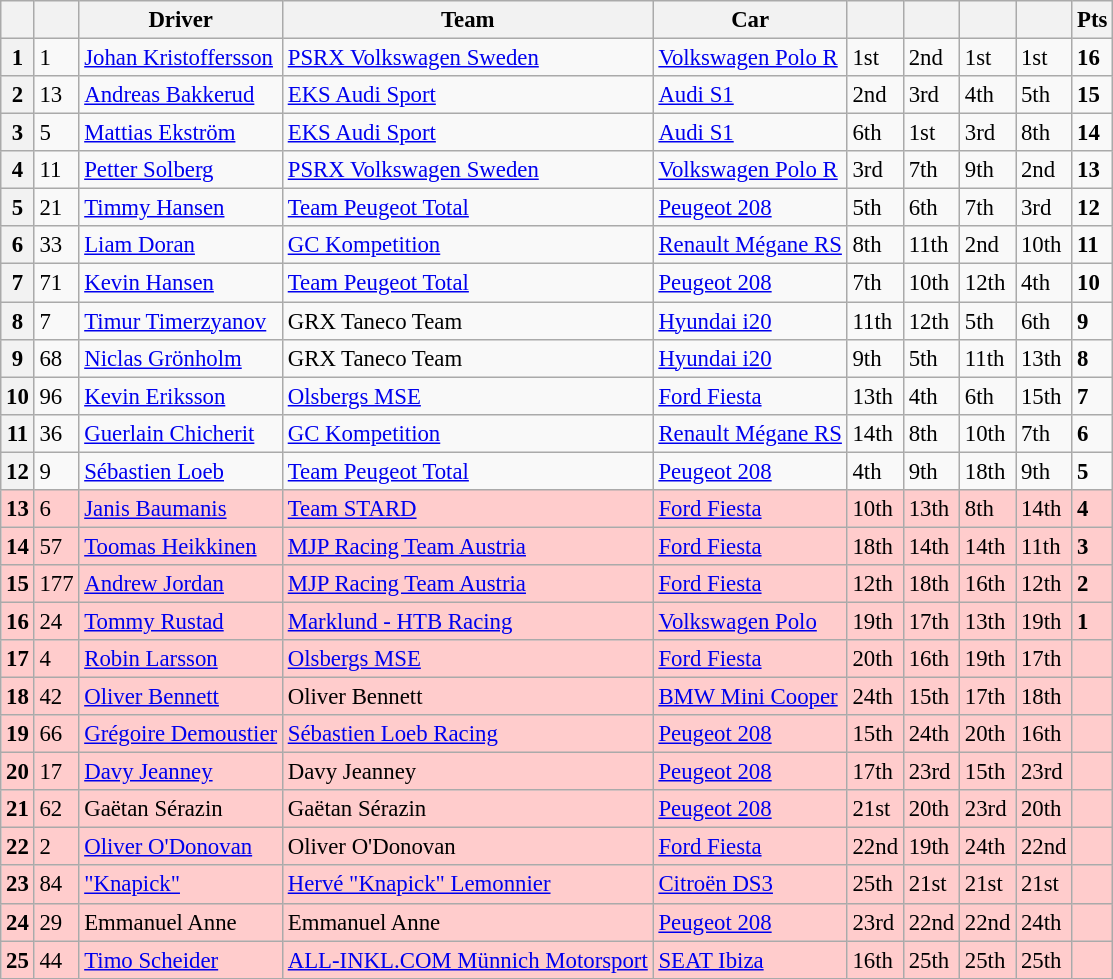<table class="wikitable" style="font-size:95%">
<tr>
<th></th>
<th></th>
<th>Driver</th>
<th>Team</th>
<th>Car</th>
<th></th>
<th></th>
<th></th>
<th></th>
<th>Pts</th>
</tr>
<tr>
<th>1</th>
<td>1</td>
<td> <a href='#'>Johan Kristoffersson</a></td>
<td><a href='#'>PSRX Volkswagen Sweden</a></td>
<td><a href='#'>Volkswagen Polo R</a></td>
<td>1st</td>
<td>2nd</td>
<td>1st</td>
<td>1st</td>
<td><strong>16</strong></td>
</tr>
<tr>
<th>2</th>
<td>13</td>
<td> <a href='#'>Andreas Bakkerud</a></td>
<td><a href='#'>EKS Audi Sport</a></td>
<td><a href='#'>Audi S1</a></td>
<td>2nd</td>
<td>3rd</td>
<td>4th</td>
<td>5th</td>
<td><strong>15</strong></td>
</tr>
<tr>
<th>3</th>
<td>5</td>
<td> <a href='#'>Mattias Ekström</a></td>
<td><a href='#'>EKS Audi Sport</a></td>
<td><a href='#'>Audi S1</a></td>
<td>6th</td>
<td>1st</td>
<td>3rd</td>
<td>8th</td>
<td><strong>14</strong></td>
</tr>
<tr>
<th>4</th>
<td>11</td>
<td> <a href='#'>Petter Solberg</a></td>
<td><a href='#'>PSRX Volkswagen Sweden</a></td>
<td><a href='#'>Volkswagen Polo R</a></td>
<td>3rd</td>
<td>7th</td>
<td>9th</td>
<td>2nd</td>
<td><strong>13</strong></td>
</tr>
<tr>
<th>5</th>
<td>21</td>
<td> <a href='#'>Timmy Hansen</a></td>
<td><a href='#'>Team Peugeot Total</a></td>
<td><a href='#'>Peugeot 208</a></td>
<td>5th</td>
<td>6th</td>
<td>7th</td>
<td>3rd</td>
<td><strong>12</strong></td>
</tr>
<tr>
<th>6</th>
<td>33</td>
<td> <a href='#'>Liam Doran</a></td>
<td><a href='#'>GC Kompetition</a></td>
<td><a href='#'>Renault Mégane RS</a></td>
<td>8th</td>
<td>11th</td>
<td>2nd</td>
<td>10th</td>
<td><strong>11</strong></td>
</tr>
<tr>
<th>7</th>
<td>71</td>
<td> <a href='#'>Kevin Hansen</a></td>
<td><a href='#'>Team Peugeot Total</a></td>
<td><a href='#'>Peugeot 208</a></td>
<td>7th</td>
<td>10th</td>
<td>12th</td>
<td>4th</td>
<td><strong>10</strong></td>
</tr>
<tr>
<th>8</th>
<td>7</td>
<td> <a href='#'>Timur Timerzyanov</a></td>
<td>GRX Taneco Team</td>
<td><a href='#'>Hyundai i20</a></td>
<td>11th</td>
<td>12th</td>
<td>5th</td>
<td>6th</td>
<td><strong>9</strong></td>
</tr>
<tr>
<th>9</th>
<td>68</td>
<td> <a href='#'>Niclas Grönholm</a></td>
<td>GRX Taneco Team</td>
<td><a href='#'>Hyundai i20</a></td>
<td>9th</td>
<td>5th</td>
<td>11th</td>
<td>13th</td>
<td><strong>8</strong></td>
</tr>
<tr>
<th>10</th>
<td>96</td>
<td> <a href='#'>Kevin Eriksson</a></td>
<td><a href='#'>Olsbergs MSE</a></td>
<td><a href='#'>Ford Fiesta</a></td>
<td>13th</td>
<td>4th</td>
<td>6th</td>
<td>15th</td>
<td><strong>7</strong></td>
</tr>
<tr>
<th>11</th>
<td>36</td>
<td> <a href='#'>Guerlain Chicherit</a></td>
<td><a href='#'>GC Kompetition</a></td>
<td><a href='#'>Renault Mégane RS</a></td>
<td>14th</td>
<td>8th</td>
<td>10th</td>
<td>7th</td>
<td><strong>6</strong></td>
</tr>
<tr>
<th>12</th>
<td>9</td>
<td> <a href='#'>Sébastien Loeb</a></td>
<td><a href='#'>Team Peugeot Total</a></td>
<td><a href='#'>Peugeot 208</a></td>
<td>4th</td>
<td>9th</td>
<td>18th</td>
<td>9th</td>
<td><strong>5</strong></td>
</tr>
<tr>
<th style="background:#ffcccc;">13</th>
<td style="background:#ffcccc;">6</td>
<td style="background:#ffcccc;"> <a href='#'>Janis Baumanis</a></td>
<td style="background:#ffcccc;"><a href='#'>Team STARD</a></td>
<td style="background:#ffcccc;"><a href='#'>Ford Fiesta</a></td>
<td style="background:#ffcccc;">10th</td>
<td style="background:#ffcccc;">13th</td>
<td style="background:#ffcccc;">8th</td>
<td style="background:#ffcccc;">14th</td>
<td style="background:#ffcccc;"><strong>4</strong></td>
</tr>
<tr>
<th style="background:#ffcccc;">14</th>
<td style="background:#ffcccc;">57</td>
<td style="background:#ffcccc;"> <a href='#'>Toomas Heikkinen</a></td>
<td style="background:#ffcccc;"><a href='#'>MJP Racing Team Austria</a></td>
<td style="background:#ffcccc;"><a href='#'>Ford Fiesta</a></td>
<td style="background:#ffcccc;">18th</td>
<td style="background:#ffcccc;">14th</td>
<td style="background:#ffcccc;">14th</td>
<td style="background:#ffcccc;">11th</td>
<td style="background:#ffcccc;"><strong>3</strong></td>
</tr>
<tr>
<th style="background:#ffcccc;">15</th>
<td style="background:#ffcccc;">177</td>
<td style="background:#ffcccc;"> <a href='#'>Andrew Jordan</a></td>
<td style="background:#ffcccc;"><a href='#'>MJP Racing Team Austria</a></td>
<td style="background:#ffcccc;"><a href='#'>Ford Fiesta</a></td>
<td style="background:#ffcccc;">12th</td>
<td style="background:#ffcccc;">18th</td>
<td style="background:#ffcccc;">16th</td>
<td style="background:#ffcccc;">12th</td>
<td style="background:#ffcccc;"><strong>2</strong></td>
</tr>
<tr>
<th style="background:#ffcccc;">16</th>
<td style="background:#ffcccc;">24</td>
<td style="background:#ffcccc;"> <a href='#'>Tommy Rustad</a></td>
<td style="background:#ffcccc;"><a href='#'>Marklund - HTB Racing</a></td>
<td style="background:#ffcccc;"><a href='#'>Volkswagen Polo</a></td>
<td style="background:#ffcccc;">19th</td>
<td style="background:#ffcccc;">17th</td>
<td style="background:#ffcccc;">13th</td>
<td style="background:#ffcccc;">19th</td>
<td style="background:#ffcccc;"><strong>1</strong></td>
</tr>
<tr>
<th style="background:#ffcccc;">17</th>
<td style="background:#ffcccc;">4</td>
<td style="background:#ffcccc;"> <a href='#'>Robin Larsson</a></td>
<td style="background:#ffcccc;"><a href='#'>Olsbergs MSE</a></td>
<td style="background:#ffcccc;"><a href='#'>Ford Fiesta</a></td>
<td style="background:#ffcccc;">20th</td>
<td style="background:#ffcccc;">16th</td>
<td style="background:#ffcccc;">19th</td>
<td style="background:#ffcccc;">17th</td>
<td style="background:#ffcccc;"></td>
</tr>
<tr>
<th style="background:#ffcccc;">18</th>
<td style="background:#ffcccc;">42</td>
<td style="background:#ffcccc;"> <a href='#'>Oliver Bennett</a></td>
<td style="background:#ffcccc;">Oliver Bennett</td>
<td style="background:#ffcccc;"><a href='#'>BMW Mini Cooper</a></td>
<td style="background:#ffcccc;">24th</td>
<td style="background:#ffcccc;">15th</td>
<td style="background:#ffcccc;">17th</td>
<td style="background:#ffcccc;">18th</td>
<td style="background:#ffcccc;"></td>
</tr>
<tr>
<th style="background:#ffcccc;">19</th>
<td style="background:#ffcccc;">66</td>
<td style="background:#ffcccc;"> <a href='#'>Grégoire Demoustier</a></td>
<td style="background:#ffcccc;"><a href='#'>Sébastien Loeb Racing</a></td>
<td style="background:#ffcccc;"><a href='#'>Peugeot 208</a></td>
<td style="background:#ffcccc;">15th</td>
<td style="background:#ffcccc;">24th</td>
<td style="background:#ffcccc;">20th</td>
<td style="background:#ffcccc;">16th</td>
<td style="background:#ffcccc;"></td>
</tr>
<tr>
<th style="background:#ffcccc;">20</th>
<td style="background:#ffcccc;">17</td>
<td style="background:#ffcccc;"> <a href='#'>Davy Jeanney</a></td>
<td style="background:#ffcccc;">Davy Jeanney</td>
<td style="background:#ffcccc;"><a href='#'>Peugeot 208</a></td>
<td style="background:#ffcccc;">17th</td>
<td style="background:#ffcccc;">23rd</td>
<td style="background:#ffcccc;">15th</td>
<td style="background:#ffcccc;">23rd</td>
<td style="background:#ffcccc;"></td>
</tr>
<tr>
<th style="background:#ffcccc;">21</th>
<td style="background:#ffcccc;">62</td>
<td style="background:#ffcccc;"> Gaëtan Sérazin</td>
<td style="background:#ffcccc;">Gaëtan Sérazin</td>
<td style="background:#ffcccc;"><a href='#'>Peugeot 208</a></td>
<td style="background:#ffcccc;">21st</td>
<td style="background:#ffcccc;">20th</td>
<td style="background:#ffcccc;">23rd</td>
<td style="background:#ffcccc;">20th</td>
<td style="background:#ffcccc;"></td>
</tr>
<tr>
<th style="background:#ffcccc;">22</th>
<td style="background:#ffcccc;">2</td>
<td style="background:#ffcccc;"> <a href='#'>Oliver O'Donovan</a></td>
<td style="background:#ffcccc;">Oliver O'Donovan</td>
<td style="background:#ffcccc;"><a href='#'>Ford Fiesta</a></td>
<td style="background:#ffcccc;">22nd</td>
<td style="background:#ffcccc;">19th</td>
<td style="background:#ffcccc;">24th</td>
<td style="background:#ffcccc;">22nd</td>
<td style="background:#ffcccc;"></td>
</tr>
<tr>
<th style="background:#ffcccc;">23</th>
<td style="background:#ffcccc;">84</td>
<td style="background:#ffcccc;"> <a href='#'>"Knapick"</a></td>
<td style="background:#ffcccc;"><a href='#'>Hervé "Knapick" Lemonnier</a></td>
<td style="background:#ffcccc;"><a href='#'>Citroën DS3</a></td>
<td style="background:#ffcccc;">25th</td>
<td style="background:#ffcccc;">21st</td>
<td style="background:#ffcccc;">21st</td>
<td style="background:#ffcccc;">21st</td>
<td style="background:#ffcccc;"></td>
</tr>
<tr>
<th style="background:#ffcccc;">24</th>
<td style="background:#ffcccc;">29</td>
<td style="background:#ffcccc;"> Emmanuel Anne</td>
<td style="background:#ffcccc;">Emmanuel Anne</td>
<td style="background:#ffcccc;"><a href='#'>Peugeot 208</a></td>
<td style="background:#ffcccc;">23rd</td>
<td style="background:#ffcccc;">22nd</td>
<td style="background:#ffcccc;">22nd</td>
<td style="background:#ffcccc;">24th</td>
<td style="background:#ffcccc;"></td>
</tr>
<tr>
<th style="background:#ffcccc;">25</th>
<td style="background:#ffcccc;">44</td>
<td style="background:#ffcccc;"> <a href='#'>Timo Scheider</a></td>
<td style="background:#ffcccc;"><a href='#'>ALL-INKL.COM Münnich Motorsport</a></td>
<td style="background:#ffcccc;"><a href='#'>SEAT Ibiza</a></td>
<td style="background:#ffcccc;">16th</td>
<td style="background:#ffcccc;">25th</td>
<td style="background:#ffcccc;">25th</td>
<td style="background:#ffcccc;">25th</td>
<td style="background:#ffcccc;"></td>
</tr>
<tr>
</tr>
</table>
